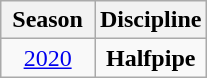<table class=wikitable style="text-align:center;">
<tr>
<th> Season </th>
<th>Discipline</th>
</tr>
<tr>
<td><a href='#'>2020</a></td>
<td><strong>Halfpipe</strong></td>
</tr>
</table>
